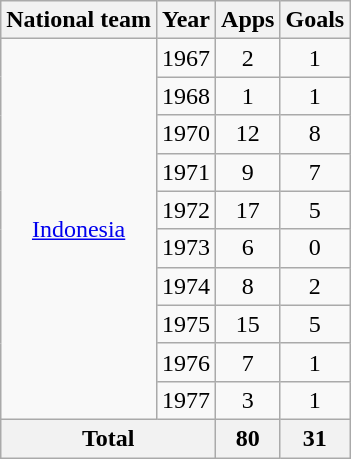<table class="wikitable" style="text-align:center">
<tr>
<th>National team</th>
<th>Year</th>
<th>Apps</th>
<th>Goals</th>
</tr>
<tr>
<td rowspan="10"><a href='#'>Indonesia</a></td>
<td>1967</td>
<td>2</td>
<td>1</td>
</tr>
<tr>
<td>1968</td>
<td>1</td>
<td>1</td>
</tr>
<tr>
<td>1970</td>
<td>12</td>
<td>8</td>
</tr>
<tr>
<td>1971</td>
<td>9</td>
<td>7</td>
</tr>
<tr>
<td>1972</td>
<td>17</td>
<td>5</td>
</tr>
<tr>
<td>1973</td>
<td>6</td>
<td>0</td>
</tr>
<tr>
<td>1974</td>
<td>8</td>
<td>2</td>
</tr>
<tr>
<td>1975</td>
<td>15</td>
<td>5</td>
</tr>
<tr>
<td>1976</td>
<td>7</td>
<td>1</td>
</tr>
<tr>
<td>1977</td>
<td>3</td>
<td>1</td>
</tr>
<tr>
<th colspan="2">Total</th>
<th>80</th>
<th>31</th>
</tr>
</table>
